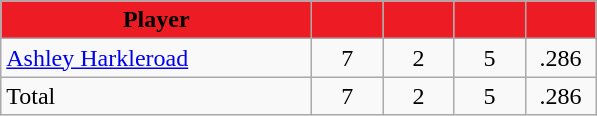<table class="wikitable" style="text-align:center">
<tr>
<th style="background:#ED1C24; color:black" width="200px">Player</th>
<th style="background:#ED1C24; color:black" width="40px"></th>
<th style="background:#ED1C24; color:black" width="40px"></th>
<th style="background:#ED1C24; color:black" width="40px"></th>
<th style="background:#ED1C24; color:black" width="40px"></th>
</tr>
<tr>
<td style="text-align:left"><a href='#'>Ashley Harkleroad</a></td>
<td>7</td>
<td>2</td>
<td>5</td>
<td>.286</td>
</tr>
<tr>
<td style="text-align:left">Total</td>
<td>7</td>
<td>2</td>
<td>5</td>
<td>.286</td>
</tr>
</table>
